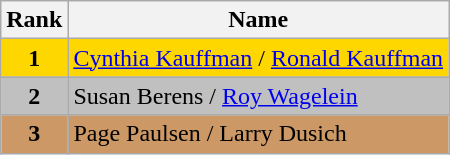<table class="wikitable">
<tr>
<th>Rank</th>
<th>Name</th>
</tr>
<tr bgcolor="gold">
<td align="center"><strong>1</strong></td>
<td><a href='#'>Cynthia Kauffman</a> / <a href='#'>Ronald Kauffman</a></td>
</tr>
<tr bgcolor="silver">
<td align="center"><strong>2</strong></td>
<td>Susan Berens / <a href='#'>Roy Wagelein</a></td>
</tr>
<tr bgcolor="cc9966">
<td align="center"><strong>3</strong></td>
<td>Page Paulsen / Larry Dusich</td>
</tr>
</table>
